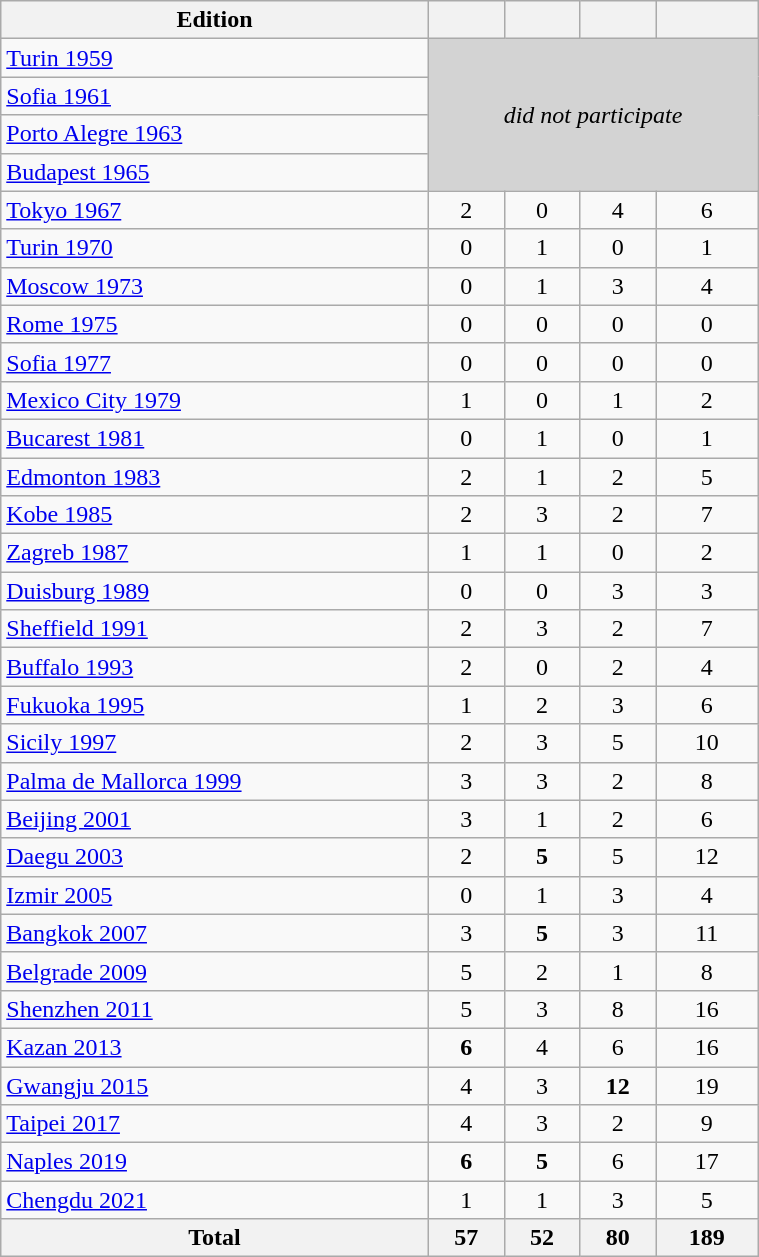<table class="wikitable" width=40% style="font-size:100%; text-align:center;">
<tr>
<th>Edition</th>
<th></th>
<th></th>
<th></th>
<th></th>
</tr>
<tr>
<td align=left> <a href='#'>Turin 1959</a></td>
<td rowspan=4 colspan=4 bgcolor=lightgrey><em>did not participate</em></td>
</tr>
<tr>
<td align=left> <a href='#'>Sofia 1961</a></td>
</tr>
<tr>
<td align=left> <a href='#'>Porto Alegre 1963</a></td>
</tr>
<tr>
<td align=left> <a href='#'>Budapest 1965</a></td>
</tr>
<tr>
<td align=left> <a href='#'>Tokyo 1967</a></td>
<td>2</td>
<td>0</td>
<td>4</td>
<td>6</td>
</tr>
<tr>
<td align=left> <a href='#'>Turin 1970</a></td>
<td>0</td>
<td>1</td>
<td>0</td>
<td>1</td>
</tr>
<tr>
<td align=left> <a href='#'>Moscow 1973</a></td>
<td>0</td>
<td>1</td>
<td>3</td>
<td>4</td>
</tr>
<tr>
<td align=left> <a href='#'>Rome 1975</a></td>
<td>0</td>
<td>0</td>
<td>0</td>
<td>0</td>
</tr>
<tr>
<td align=left> <a href='#'>Sofia 1977</a></td>
<td>0</td>
<td>0</td>
<td>0</td>
<td>0</td>
</tr>
<tr>
<td align=left> <a href='#'>Mexico City 1979</a></td>
<td>1</td>
<td>0</td>
<td>1</td>
<td>2</td>
</tr>
<tr>
<td align=left> <a href='#'>Bucarest 1981</a></td>
<td>0</td>
<td>1</td>
<td>0</td>
<td>1</td>
</tr>
<tr>
<td align=left> <a href='#'>Edmonton 1983</a></td>
<td>2</td>
<td>1</td>
<td>2</td>
<td>5</td>
</tr>
<tr>
<td align=left> <a href='#'>Kobe 1985</a></td>
<td>2</td>
<td>3</td>
<td>2</td>
<td>7</td>
</tr>
<tr>
<td align=left> <a href='#'>Zagreb 1987</a></td>
<td>1</td>
<td>1</td>
<td>0</td>
<td>2</td>
</tr>
<tr>
<td align=left> <a href='#'>Duisburg 1989</a></td>
<td>0</td>
<td>0</td>
<td>3</td>
<td>3</td>
</tr>
<tr>
<td align=left> <a href='#'>Sheffield 1991</a></td>
<td>2</td>
<td>3</td>
<td>2</td>
<td>7</td>
</tr>
<tr>
<td align=left> <a href='#'>Buffalo 1993</a></td>
<td>2</td>
<td>0</td>
<td>2</td>
<td>4</td>
</tr>
<tr>
<td align=left> <a href='#'>Fukuoka 1995</a></td>
<td>1</td>
<td>2</td>
<td>3</td>
<td>6</td>
</tr>
<tr>
<td align=left> <a href='#'>Sicily 1997</a></td>
<td>2</td>
<td>3</td>
<td>5</td>
<td>10</td>
</tr>
<tr>
<td align=left> <a href='#'>Palma de Mallorca 1999</a></td>
<td>3</td>
<td>3</td>
<td>2</td>
<td>8</td>
</tr>
<tr>
<td align=left> <a href='#'>Beijing 2001</a></td>
<td>3</td>
<td>1</td>
<td>2</td>
<td>6</td>
</tr>
<tr>
<td align=left> <a href='#'>Daegu 2003</a></td>
<td>2</td>
<td><strong>5</strong></td>
<td>5</td>
<td>12</td>
</tr>
<tr>
<td align=left> <a href='#'>Izmir 2005</a></td>
<td>0</td>
<td>1</td>
<td>3</td>
<td>4</td>
</tr>
<tr>
<td align=left> <a href='#'>Bangkok 2007</a></td>
<td>3</td>
<td><strong>5</strong></td>
<td>3</td>
<td>11</td>
</tr>
<tr>
<td align=left> <a href='#'>Belgrade 2009</a></td>
<td>5</td>
<td>2</td>
<td>1</td>
<td>8</td>
</tr>
<tr>
<td align=left> <a href='#'>Shenzhen 2011</a></td>
<td>5</td>
<td>3</td>
<td>8</td>
<td>16</td>
</tr>
<tr>
<td align=left> <a href='#'>Kazan 2013</a></td>
<td><strong>6 </strong></td>
<td>4</td>
<td>6</td>
<td>16</td>
</tr>
<tr>
<td align=left> <a href='#'>Gwangju 2015</a></td>
<td>4</td>
<td>3</td>
<td><strong>12</strong></td>
<td>19</td>
</tr>
<tr>
<td align=left> <a href='#'> Taipei 2017</a></td>
<td>4</td>
<td>3</td>
<td>2</td>
<td>9</td>
</tr>
<tr>
<td align=left> <a href='#'>Naples 2019</a></td>
<td><strong>6</strong></td>
<td><strong>5</strong></td>
<td>6</td>
<td>17</td>
</tr>
<tr>
<td align=left> <a href='#'>Chengdu 2021</a></td>
<td>1</td>
<td>1</td>
<td>3</td>
<td>5</td>
</tr>
<tr>
<th align-right>Total</th>
<th>57</th>
<th>52</th>
<th>80</th>
<th>189</th>
</tr>
</table>
